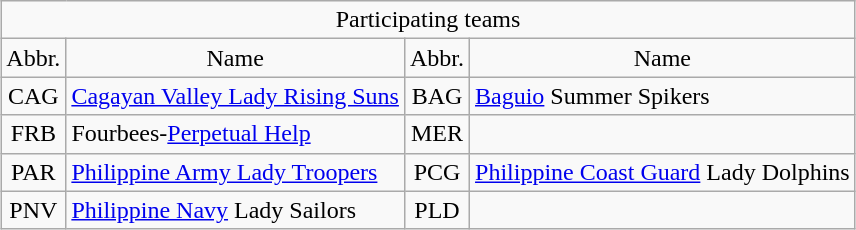<table class="wikitable" style="margin:1em auto; text-align:center;">
<tr>
<td colspan="4">Participating teams</td>
</tr>
<tr>
<td>Abbr.</td>
<td>Name</td>
<td>Abbr.</td>
<td>Name</td>
</tr>
<tr>
<td>CAG</td>
<td align=left> <a href='#'>Cagayan Valley Lady Rising Suns</a></td>
<td>BAG</td>
<td align=left> <a href='#'>Baguio</a> Summer Spikers</td>
</tr>
<tr>
<td>FRB</td>
<td align=left> Fourbees-<a href='#'>Perpetual Help</a></td>
<td>MER</td>
<td align=left></td>
</tr>
<tr>
<td>PAR</td>
<td align=left> <a href='#'>Philippine Army Lady Troopers</a></td>
<td>PCG</td>
<td align=left> <a href='#'>Philippine Coast Guard</a> Lady Dolphins</td>
</tr>
<tr>
<td>PNV</td>
<td align=left> <a href='#'>Philippine Navy</a> Lady Sailors</td>
<td>PLD</td>
<td align=left></td>
</tr>
</table>
